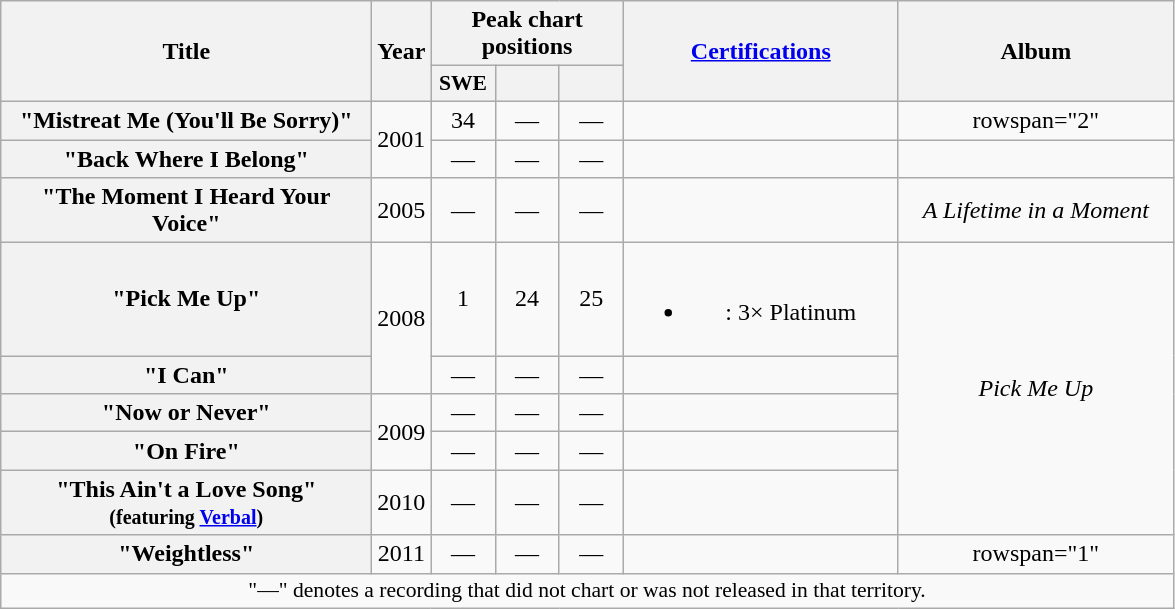<table class="wikitable plainrowheaders" style="text-align:center;">
<tr>
<th scope="col" rowspan="2" style="width:15em;">Title</th>
<th scope="col" rowspan="2" style="width:1em;">Year</th>
<th colspan="3" scope="col">Peak chart positions</th>
<th scope="col" rowspan="2" style="width:11em;"><a href='#'>Certifications</a></th>
<th scope="col" rowspan="2" style="width:11em;">Album</th>
</tr>
<tr>
<th scope="col" style="width:2.5em;font-size:90%;">SWE<br></th>
<th scope="col" style="width:2.5em;font-size:90%;"><a href='#'></a><br></th>
<th scope="col" style="width:2.5em;font-size:90%;"><a href='#'></a><br></th>
</tr>
<tr>
<th scope="row">"Mistreat Me (You'll Be Sorry)"<br></th>
<td rowspan="2">2001</td>
<td>34</td>
<td>—</td>
<td>—</td>
<td></td>
<td>rowspan="2" </td>
</tr>
<tr>
<th scope="row">"Back Where I Belong"<br></th>
<td>—</td>
<td>—</td>
<td>—</td>
<td></td>
</tr>
<tr>
<th scope="row">"The Moment I Heard Your Voice"</th>
<td rowspan="1">2005</td>
<td>—</td>
<td>—</td>
<td>—</td>
<td></td>
<td rowspan="1"><em>A Lifetime in a Moment</em></td>
</tr>
<tr>
<th scope="row">"Pick Me Up"</th>
<td rowspan="2">2008</td>
<td>1</td>
<td>24</td>
<td>25</td>
<td><br><ul><li><a href='#'></a>: 3× Platinum</li></ul></td>
<td rowspan="5"><em>Pick Me Up</em></td>
</tr>
<tr>
<th scope="row">"I Can"</th>
<td>—</td>
<td>—</td>
<td>—</td>
<td></td>
</tr>
<tr>
<th scope="row">"Now or Never"</th>
<td rowspan="2">2009</td>
<td>—</td>
<td>—</td>
<td>—</td>
<td></td>
</tr>
<tr>
<th scope="row">"On Fire"</th>
<td>—</td>
<td>—</td>
<td>—</td>
<td></td>
</tr>
<tr>
<th scope="row">"This Ain't a Love Song"<br><small>(featuring <a href='#'>Verbal</a>)</small></th>
<td rowspan="1">2010</td>
<td>—</td>
<td>—</td>
<td>—</td>
<td></td>
</tr>
<tr>
<th scope="row">"Weightless"</th>
<td rowspan="1">2011</td>
<td>—</td>
<td>—</td>
<td>—</td>
<td></td>
<td>rowspan="1" </td>
</tr>
<tr>
<td colspan="18" style="font-size:90%">"—" denotes a recording that did not chart or was not released in that territory.</td>
</tr>
</table>
